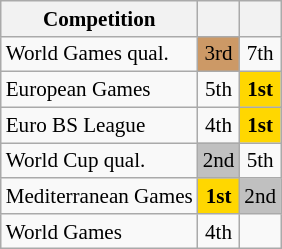<table class="wikitable floatright" style="text-align:center; font-size:88%;">
<tr>
<th>Competition</th>
<th></th>
<th></th>
</tr>
<tr>
<td align=left>World Games qual.</td>
<td bgcolor=#c96>3rd</td>
<td>7th</td>
</tr>
<tr>
<td align=left>European Games</td>
<td>5th</td>
<td bgcolor=gold><strong>1st</strong></td>
</tr>
<tr>
<td align=left>Euro BS League</td>
<td>4th</td>
<td bgcolor=gold><strong>1st</strong></td>
</tr>
<tr>
<td align=left>World Cup qual.</td>
<td bgcolor=silver>2nd</td>
<td>5th</td>
</tr>
<tr>
<td align=left>Mediterranean Games</td>
<td bgcolor=gold><strong>1st</strong></td>
<td bgcolor=silver>2nd</td>
</tr>
<tr>
<td align=left>World Games</td>
<td>4th</td>
<td></td>
</tr>
</table>
